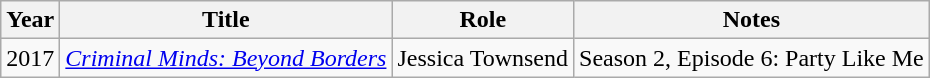<table class="wikitable sortable plainrowheaders">
<tr>
<th>Year</th>
<th>Title</th>
<th>Role</th>
<th class="unsortable">Notes</th>
</tr>
<tr>
<td>2017</td>
<td><em><a href='#'>Criminal Minds: Beyond Borders</a></em></td>
<td>Jessica Townsend</td>
<td>Season 2, Episode 6: Party Like Me</td>
</tr>
</table>
